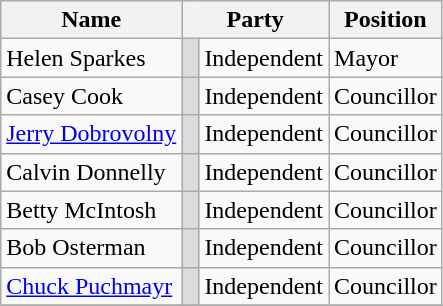<table class="wikitable sortable">
<tr>
<th>Name</th>
<th colspan="2">Party</th>
<th>Position</th>
</tr>
<tr>
<td data-sort-value=Sparkes, Helen">Helen Sparkes</td>
<td style="background:gainsboro;"> </td>
<td>Independent</td>
<td>Mayor</td>
</tr>
<tr>
<td data-sort-value="Cook, Casey">Casey Cook</td>
<td style="background:gainsboro;"> </td>
<td>Independent</td>
<td>Councillor</td>
</tr>
<tr>
<td data-sort-value="Dobrovolny, Jerry"><a href='#'>Jerry Dobrovolny</a></td>
<td style="background:gainsboro;"> </td>
<td>Independent</td>
<td>Councillor</td>
</tr>
<tr>
<td data-sort-value="Donnelly, Calvin">Calvin Donnelly</td>
<td style="background:gainsboro;"> </td>
<td>Independent</td>
<td>Councillor</td>
</tr>
<tr>
<td data-sort-value="McIntosh, Betty">Betty McIntosh</td>
<td style="background:gainsboro;"> </td>
<td>Independent</td>
<td>Councillor</td>
</tr>
<tr>
<td data-sort-value="Osterman, Bob">Bob Osterman</td>
<td style="background:gainsboro;"> </td>
<td>Independent</td>
<td>Councillor</td>
</tr>
<tr>
<td data-sort-value="Puchmayr, Chuck"><a href='#'>Chuck Puchmayr</a></td>
<td style="background:gainsboro;"> </td>
<td>Independent</td>
<td>Councillor</td>
</tr>
<tr>
</tr>
</table>
